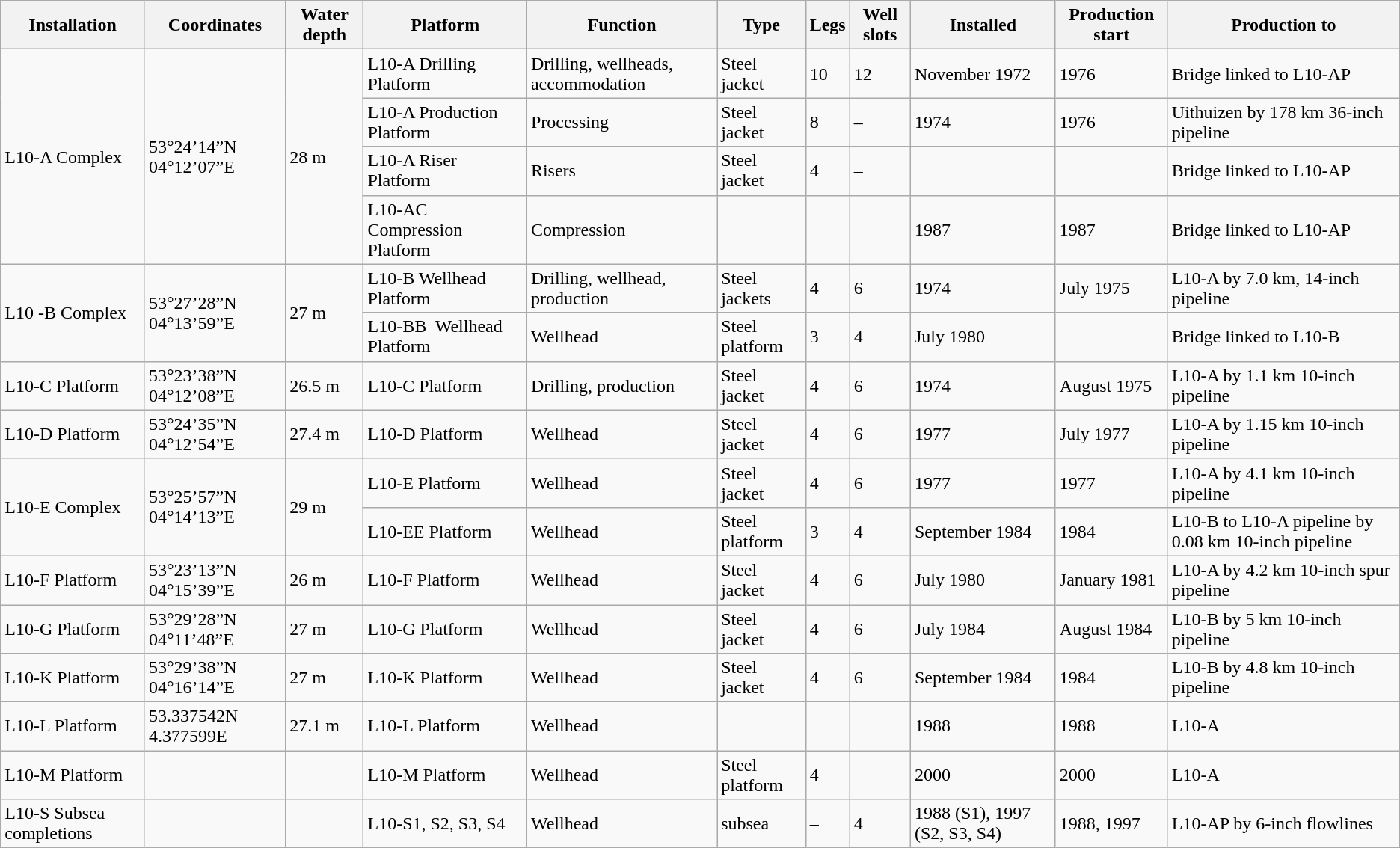<table class="wikitable">
<tr>
<th>Installation</th>
<th>Coordinates</th>
<th>Water depth</th>
<th>Platform</th>
<th>Function</th>
<th>Type</th>
<th>Legs</th>
<th>Well slots</th>
<th>Installed</th>
<th>Production start</th>
<th>Production to</th>
</tr>
<tr>
<td rowspan="4">L10-A Complex</td>
<td rowspan="4">53°24’14”N 04°12’07”E</td>
<td rowspan="4">28 m</td>
<td>L10-A Drilling Platform</td>
<td>Drilling, wellheads, accommodation</td>
<td>Steel jacket</td>
<td>10</td>
<td>12</td>
<td>November 1972</td>
<td>1976</td>
<td>Bridge linked to L10-AP</td>
</tr>
<tr>
<td>L10-A Production Platform</td>
<td>Processing</td>
<td>Steel jacket</td>
<td>8</td>
<td>–</td>
<td>1974</td>
<td>1976</td>
<td>Uithuizen by 178 km 36-inch  pipeline</td>
</tr>
<tr>
<td>L10-A Riser Platform</td>
<td>Risers</td>
<td>Steel jacket</td>
<td>4</td>
<td>–</td>
<td></td>
<td></td>
<td>Bridge linked to L10-AP</td>
</tr>
<tr>
<td>L10-AC Compression Platform</td>
<td>Compression</td>
<td></td>
<td></td>
<td></td>
<td>1987</td>
<td>1987</td>
<td>Bridge linked to L10-AP</td>
</tr>
<tr>
<td rowspan="2">L10 -B Complex</td>
<td rowspan="2">53°27’28”N 04°13’59”E</td>
<td rowspan="2">27 m</td>
<td>L10-B Wellhead Platform</td>
<td>Drilling, wellhead, production</td>
<td>Steel jackets</td>
<td>4</td>
<td>6</td>
<td>1974</td>
<td>July 1975</td>
<td>L10-A by 7.0 km, 14-inch pipeline</td>
</tr>
<tr>
<td>L10-BB  Wellhead Platform</td>
<td>Wellhead</td>
<td>Steel platform</td>
<td>3</td>
<td>4</td>
<td>July 1980</td>
<td></td>
<td>Bridge linked to L10-B</td>
</tr>
<tr>
<td>L10-C Platform</td>
<td>53°23’38”N 04°12’08”E</td>
<td>26.5 m</td>
<td>L10-C Platform</td>
<td>Drilling, production</td>
<td>Steel jacket</td>
<td>4</td>
<td>6</td>
<td>1974</td>
<td>August 1975</td>
<td>L10-A by 1.1 km 10-inch pipeline</td>
</tr>
<tr>
<td>L10-D Platform</td>
<td>53°24’35”N 04°12’54”E</td>
<td>27.4 m</td>
<td>L10-D Platform</td>
<td>Wellhead</td>
<td>Steel jacket</td>
<td>4</td>
<td>6</td>
<td>1977</td>
<td>July 1977</td>
<td>L10-A by 1.15 km 10-inch pipeline</td>
</tr>
<tr>
<td rowspan="2">L10-E Complex</td>
<td rowspan="2">53°25’57”N 04°14’13”E</td>
<td rowspan="2">29 m</td>
<td>L10-E Platform</td>
<td>Wellhead</td>
<td>Steel jacket</td>
<td>4</td>
<td>6</td>
<td>1977</td>
<td>1977</td>
<td>L10-A by 4.1 km 10-inch pipeline</td>
</tr>
<tr>
<td>L10-EE Platform</td>
<td>Wellhead</td>
<td>Steel platform</td>
<td>3</td>
<td>4</td>
<td>September 1984</td>
<td>1984</td>
<td>L10-B to L10-A pipeline by 0.08 km  10-inch pipeline</td>
</tr>
<tr>
<td>L10-F Platform</td>
<td>53°23’13”N 04°15’39”E</td>
<td>26 m</td>
<td>L10-F Platform</td>
<td>Wellhead</td>
<td>Steel jacket</td>
<td>4</td>
<td>6</td>
<td>July 1980</td>
<td>January 1981</td>
<td>L10-A by 4.2 km 10-inch spur pipeline</td>
</tr>
<tr>
<td>L10-G Platform</td>
<td>53°29’28”N 04°11’48”E</td>
<td>27 m</td>
<td>L10-G Platform</td>
<td>Wellhead</td>
<td>Steel jacket</td>
<td>4</td>
<td>6</td>
<td>July 1984</td>
<td>August 1984</td>
<td>L10-B by 5 km 10-inch pipeline</td>
</tr>
<tr>
<td>L10-K Platform</td>
<td>53°29’38”N 04°16’14”E</td>
<td>27 m</td>
<td>L10-K Platform</td>
<td>Wellhead</td>
<td>Steel jacket</td>
<td>4</td>
<td>6</td>
<td>September 1984</td>
<td>1984</td>
<td>L10-B by 4.8 km 10-inch pipeline</td>
</tr>
<tr>
<td>L10-L Platform</td>
<td>53.337542N<br>4.377599E</td>
<td>27.1 m</td>
<td>L10-L Platform</td>
<td>Wellhead</td>
<td></td>
<td></td>
<td></td>
<td>1988</td>
<td>1988</td>
<td>L10-A</td>
</tr>
<tr>
<td>L10-M Platform</td>
<td></td>
<td></td>
<td>L10-M Platform</td>
<td>Wellhead</td>
<td>Steel platform</td>
<td>4</td>
<td></td>
<td>2000</td>
<td>2000</td>
<td>L10-A</td>
</tr>
<tr>
<td>L10-S Subsea completions</td>
<td></td>
<td></td>
<td>L10-S1, S2, S3, S4</td>
<td>Wellhead</td>
<td>subsea</td>
<td>–</td>
<td>4</td>
<td>1988 (S1), 1997 (S2, S3, S4)</td>
<td>1988, 1997</td>
<td>L10-AP by 6-inch flowlines</td>
</tr>
</table>
